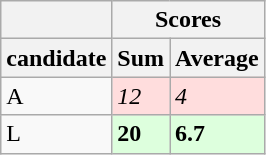<table class="wikitable">
<tr>
<th></th>
<th colspan=2>Scores</th>
</tr>
<tr>
<th>candidate</th>
<th>Sum</th>
<th>Average</th>
</tr>
<tr>
<td>A</td>
<td bgcolor=#ffdddd><em>12</em></td>
<td bgcolor=#ffdddd><em>4</em></td>
</tr>
<tr>
<td>L</td>
<td bgcolor=#ddffdd><strong>20</strong></td>
<td bgcolor=#ddffdd><strong>6.7</strong></td>
</tr>
</table>
